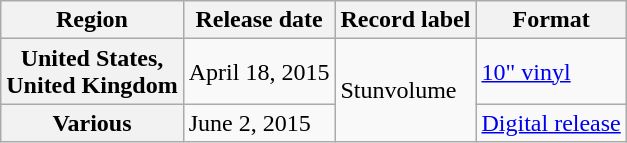<table class="wikitable plainrowheaders">
<tr>
<th scope="col">Region</th>
<th scope="col">Release date</th>
<th scope="col">Record label</th>
<th scope="col">Format</th>
</tr>
<tr>
<th scope="row">United States,<br>United Kingdom</th>
<td>April 18, 2015</td>
<td rowspan="2">Stunvolume</td>
<td><a href='#'>10" vinyl</a></td>
</tr>
<tr>
<th scope="row">Various</th>
<td>June 2, 2015</td>
<td><a href='#'>Digital release</a></td>
</tr>
</table>
